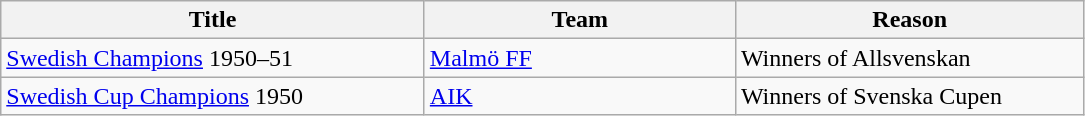<table class="wikitable" style="text-align: left;">
<tr>
<th style="width: 275px;">Title</th>
<th style="width: 200px;">Team</th>
<th style="width: 225px;">Reason</th>
</tr>
<tr>
<td><a href='#'>Swedish Champions</a> 1950–51</td>
<td><a href='#'>Malmö FF</a></td>
<td>Winners of Allsvenskan</td>
</tr>
<tr>
<td><a href='#'>Swedish Cup Champions</a> 1950</td>
<td><a href='#'>AIK</a></td>
<td>Winners of Svenska Cupen</td>
</tr>
</table>
